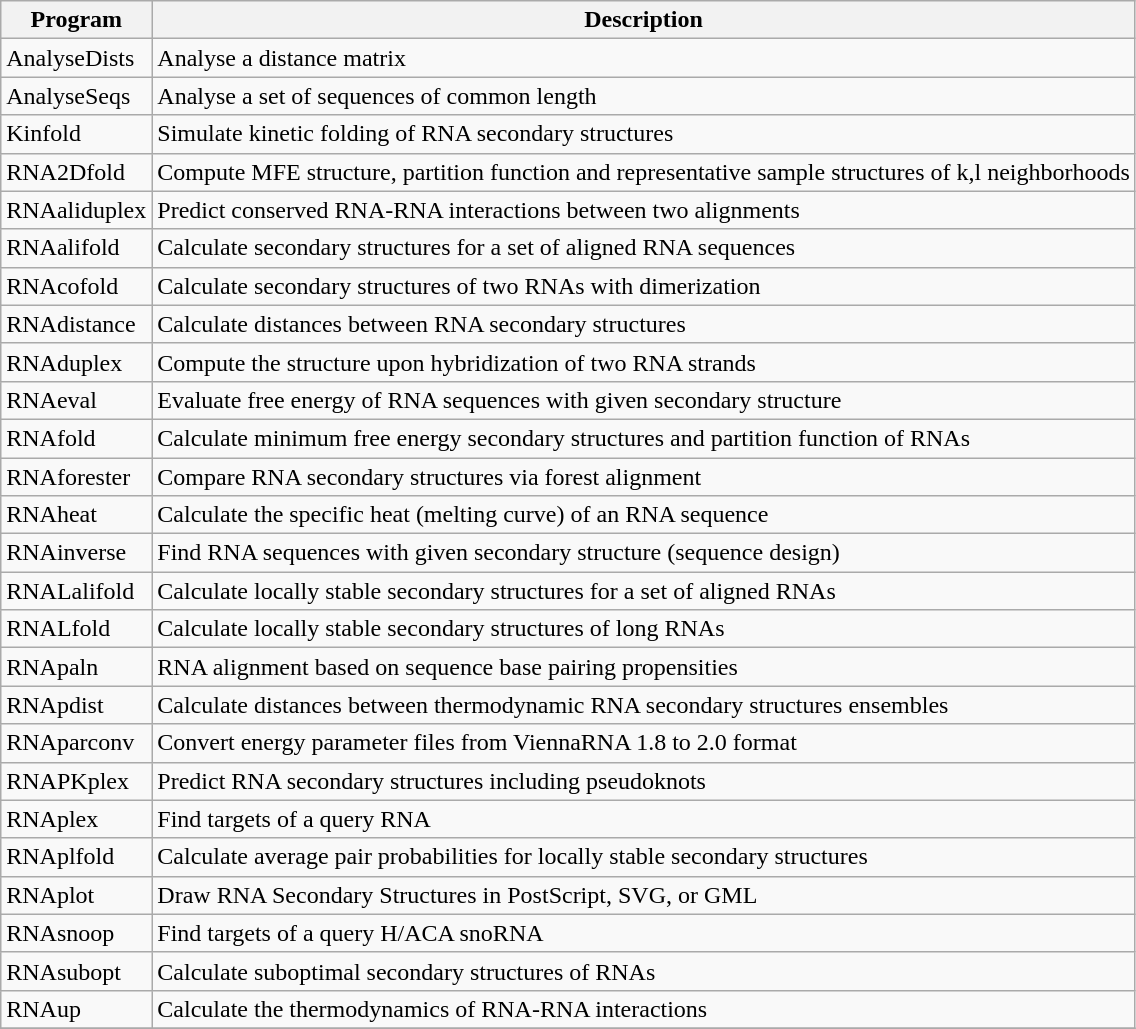<table class="wikitable">
<tr>
<th>Program</th>
<th>Description</th>
</tr>
<tr>
<td>AnalyseDists</td>
<td>Analyse a distance matrix</td>
</tr>
<tr>
<td>AnalyseSeqs</td>
<td>Analyse a set of sequences of common length</td>
</tr>
<tr>
<td>Kinfold</td>
<td>Simulate kinetic folding of RNA secondary structures</td>
</tr>
<tr>
<td>RNA2Dfold</td>
<td>Compute MFE structure, partition function and representative sample structures of k,l neighborhoods</td>
</tr>
<tr>
<td>RNAaliduplex</td>
<td>Predict conserved RNA-RNA interactions between two alignments</td>
</tr>
<tr>
<td>RNAalifold</td>
<td>Calculate secondary structures for a set of aligned RNA sequences</td>
</tr>
<tr>
<td>RNAcofold</td>
<td>Calculate secondary structures of two RNAs with dimerization</td>
</tr>
<tr>
<td>RNAdistance</td>
<td>Calculate distances between RNA secondary structures</td>
</tr>
<tr>
<td>RNAduplex</td>
<td>Compute the structure upon hybridization of two RNA strands</td>
</tr>
<tr>
<td>RNAeval</td>
<td>Evaluate free energy of RNA sequences with given secondary structure</td>
</tr>
<tr>
<td>RNAfold</td>
<td>Calculate minimum free energy secondary structures and partition function of RNAs</td>
</tr>
<tr>
<td>RNAforester</td>
<td>Compare RNA secondary structures via forest alignment</td>
</tr>
<tr>
<td>RNAheat</td>
<td>Calculate the specific heat (melting curve) of an RNA sequence</td>
</tr>
<tr>
<td>RNAinverse</td>
<td>Find RNA sequences with given secondary structure (sequence design)</td>
</tr>
<tr>
<td>RNALalifold</td>
<td>Calculate locally stable secondary structures for a set of aligned RNAs</td>
</tr>
<tr>
<td>RNALfold</td>
<td>Calculate locally stable secondary structures of long RNAs</td>
</tr>
<tr>
<td>RNApaln</td>
<td>RNA alignment based on sequence base pairing propensities</td>
</tr>
<tr>
<td>RNApdist</td>
<td>Calculate distances between thermodynamic RNA secondary structures ensembles</td>
</tr>
<tr>
<td>RNAparconv</td>
<td>Convert energy parameter files from ViennaRNA 1.8 to 2.0 format</td>
</tr>
<tr>
<td>RNAPKplex</td>
<td>Predict RNA secondary structures including pseudoknots</td>
</tr>
<tr>
<td>RNAplex</td>
<td>Find targets of a query RNA</td>
</tr>
<tr>
<td>RNAplfold</td>
<td>Calculate average pair probabilities for locally stable secondary structures</td>
</tr>
<tr>
<td>RNAplot</td>
<td>Draw RNA Secondary Structures in PostScript, SVG, or GML</td>
</tr>
<tr>
<td>RNAsnoop</td>
<td>Find targets of a query H/ACA snoRNA</td>
</tr>
<tr>
<td>RNAsubopt</td>
<td>Calculate suboptimal secondary structures of RNAs</td>
</tr>
<tr>
<td>RNAup</td>
<td>Calculate the thermodynamics of RNA-RNA interactions</td>
</tr>
<tr>
</tr>
</table>
